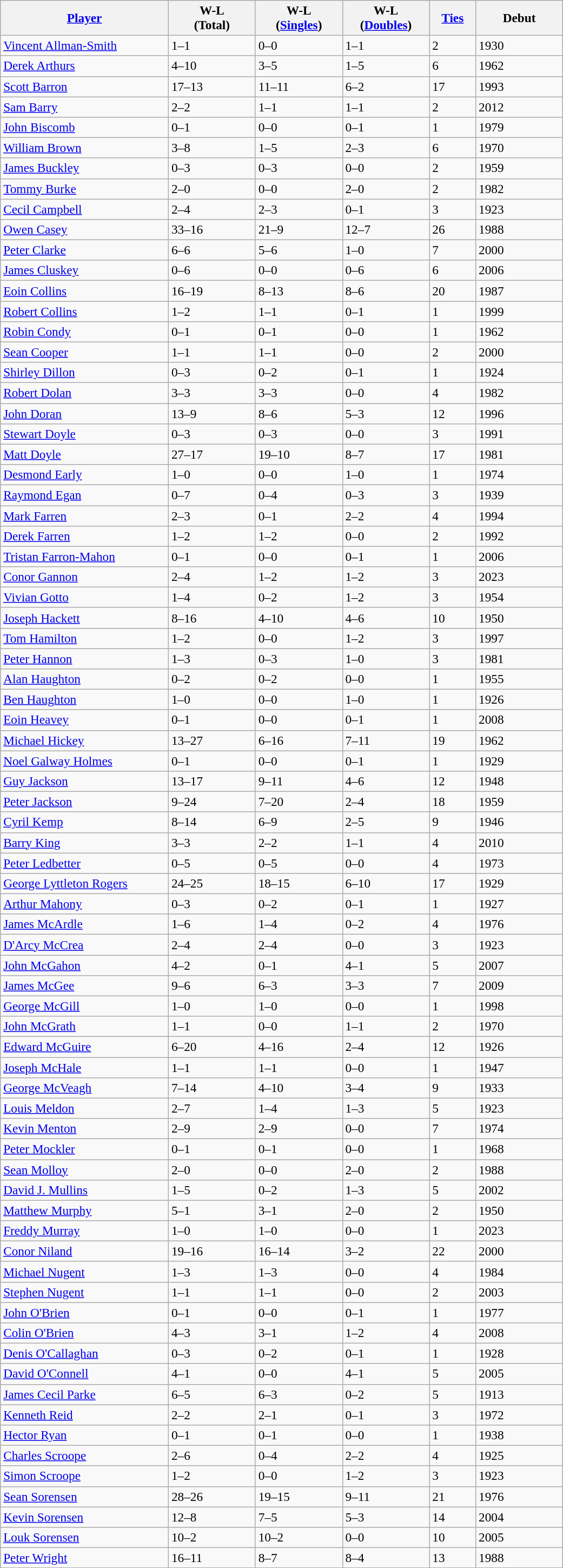<table class="wikitable sortable" style=font-size:97%>
<tr>
<th width=200><a href='#'>Player</a></th>
<th width=100>W-L<br>(Total)</th>
<th width=100>W-L<br>(<a href='#'>Singles</a>)</th>
<th width=100>W-L<br>(<a href='#'>Doubles</a>)</th>
<th width=50><a href='#'>Ties</a></th>
<th width=100>Debut</th>
</tr>
<tr>
<td><a href='#'>Vincent Allman-Smith</a></td>
<td>1–1</td>
<td>0–0</td>
<td>1–1</td>
<td>2</td>
<td>1930</td>
</tr>
<tr>
<td><a href='#'>Derek Arthurs</a></td>
<td>4–10</td>
<td>3–5</td>
<td>1–5</td>
<td>6</td>
<td>1962</td>
</tr>
<tr>
<td><a href='#'>Scott Barron</a></td>
<td>17–13</td>
<td>11–11</td>
<td>6–2</td>
<td>17</td>
<td>1993</td>
</tr>
<tr>
<td><a href='#'>Sam Barry</a></td>
<td>2–2</td>
<td>1–1</td>
<td>1–1</td>
<td>2</td>
<td>2012</td>
</tr>
<tr>
<td><a href='#'>John Biscomb</a></td>
<td>0–1</td>
<td>0–0</td>
<td>0–1</td>
<td>1</td>
<td>1979</td>
</tr>
<tr>
<td><a href='#'>William Brown</a></td>
<td>3–8</td>
<td>1–5</td>
<td>2–3</td>
<td>6</td>
<td>1970</td>
</tr>
<tr>
<td><a href='#'>James Buckley</a></td>
<td>0–3</td>
<td>0–3</td>
<td>0–0</td>
<td>2</td>
<td>1959</td>
</tr>
<tr>
<td><a href='#'>Tommy Burke</a></td>
<td>2–0</td>
<td>0–0</td>
<td>2–0</td>
<td>2</td>
<td>1982</td>
</tr>
<tr>
<td><a href='#'>Cecil Campbell</a></td>
<td>2–4</td>
<td>2–3</td>
<td>0–1</td>
<td>3</td>
<td>1923</td>
</tr>
<tr>
<td><a href='#'>Owen Casey</a></td>
<td>33–16</td>
<td>21–9</td>
<td>12–7</td>
<td>26</td>
<td>1988</td>
</tr>
<tr>
<td><a href='#'>Peter Clarke</a></td>
<td>6–6</td>
<td>5–6</td>
<td>1–0</td>
<td>7</td>
<td>2000</td>
</tr>
<tr>
<td><a href='#'>James Cluskey</a></td>
<td>0–6</td>
<td>0–0</td>
<td>0–6</td>
<td>6</td>
<td>2006</td>
</tr>
<tr>
<td><a href='#'>Eoin Collins</a></td>
<td>16–19</td>
<td>8–13</td>
<td>8–6</td>
<td>20</td>
<td>1987</td>
</tr>
<tr>
<td><a href='#'>Robert Collins</a></td>
<td>1–2</td>
<td>1–1</td>
<td>0–1</td>
<td>1</td>
<td>1999</td>
</tr>
<tr>
<td><a href='#'>Robin Condy</a></td>
<td>0–1</td>
<td>0–1</td>
<td>0–0</td>
<td>1</td>
<td>1962</td>
</tr>
<tr>
<td><a href='#'>Sean Cooper</a></td>
<td>1–1</td>
<td>1–1</td>
<td>0–0</td>
<td>2</td>
<td>2000</td>
</tr>
<tr>
<td><a href='#'>Shirley Dillon</a></td>
<td>0–3</td>
<td>0–2</td>
<td>0–1</td>
<td>1</td>
<td>1924</td>
</tr>
<tr>
<td><a href='#'>Robert Dolan</a></td>
<td>3–3</td>
<td>3–3</td>
<td>0–0</td>
<td>4</td>
<td>1982</td>
</tr>
<tr>
<td><a href='#'>John Doran</a></td>
<td>13–9</td>
<td>8–6</td>
<td>5–3</td>
<td>12</td>
<td>1996</td>
</tr>
<tr>
<td><a href='#'>Stewart Doyle</a></td>
<td>0–3</td>
<td>0–3</td>
<td>0–0</td>
<td>3</td>
<td>1991</td>
</tr>
<tr>
<td><a href='#'>Matt Doyle</a></td>
<td>27–17</td>
<td>19–10</td>
<td>8–7</td>
<td>17</td>
<td>1981</td>
</tr>
<tr>
<td><a href='#'>Desmond Early</a></td>
<td>1–0</td>
<td>0–0</td>
<td>1–0</td>
<td>1</td>
<td>1974</td>
</tr>
<tr>
<td><a href='#'>Raymond Egan</a></td>
<td>0–7</td>
<td>0–4</td>
<td>0–3</td>
<td>3</td>
<td>1939</td>
</tr>
<tr>
<td><a href='#'>Mark Farren</a></td>
<td>2–3</td>
<td>0–1</td>
<td>2–2</td>
<td>4</td>
<td>1994</td>
</tr>
<tr>
<td><a href='#'>Derek Farren</a></td>
<td>1–2</td>
<td>1–2</td>
<td>0–0</td>
<td>2</td>
<td>1992</td>
</tr>
<tr>
<td><a href='#'>Tristan Farron-Mahon</a></td>
<td>0–1</td>
<td>0–0</td>
<td>0–1</td>
<td>1</td>
<td>2006</td>
</tr>
<tr>
<td><a href='#'>Conor Gannon</a></td>
<td>2–4</td>
<td>1–2</td>
<td>1–2</td>
<td>3</td>
<td>2023</td>
</tr>
<tr>
<td><a href='#'>Vivian Gotto</a></td>
<td>1–4</td>
<td>0–2</td>
<td>1–2</td>
<td>3</td>
<td>1954</td>
</tr>
<tr>
<td><a href='#'>Joseph Hackett</a></td>
<td>8–16</td>
<td>4–10</td>
<td>4–6</td>
<td>10</td>
<td>1950</td>
</tr>
<tr>
<td><a href='#'>Tom Hamilton</a></td>
<td>1–2</td>
<td>0–0</td>
<td>1–2</td>
<td>3</td>
<td>1997</td>
</tr>
<tr>
<td><a href='#'>Peter Hannon</a></td>
<td>1–3</td>
<td>0–3</td>
<td>1–0</td>
<td>3</td>
<td>1981</td>
</tr>
<tr>
<td><a href='#'>Alan Haughton</a></td>
<td>0–2</td>
<td>0–2</td>
<td>0–0</td>
<td>1</td>
<td>1955</td>
</tr>
<tr>
<td><a href='#'>Ben Haughton</a></td>
<td>1–0</td>
<td>0–0</td>
<td>1–0</td>
<td>1</td>
<td>1926</td>
</tr>
<tr>
<td><a href='#'>Eoin Heavey</a></td>
<td>0–1</td>
<td>0–0</td>
<td>0–1</td>
<td>1</td>
<td>2008</td>
</tr>
<tr>
<td><a href='#'>Michael Hickey</a></td>
<td>13–27</td>
<td>6–16</td>
<td>7–11</td>
<td>19</td>
<td>1962</td>
</tr>
<tr>
<td><a href='#'>Noel Galway Holmes</a></td>
<td>0–1</td>
<td>0–0</td>
<td>0–1</td>
<td>1</td>
<td>1929</td>
</tr>
<tr>
<td><a href='#'>Guy Jackson</a></td>
<td>13–17</td>
<td>9–11</td>
<td>4–6</td>
<td>12</td>
<td>1948</td>
</tr>
<tr>
<td><a href='#'>Peter Jackson</a></td>
<td>9–24</td>
<td>7–20</td>
<td>2–4</td>
<td>18</td>
<td>1959</td>
</tr>
<tr>
<td><a href='#'>Cyril Kemp</a></td>
<td>8–14</td>
<td>6–9</td>
<td>2–5</td>
<td>9</td>
<td>1946</td>
</tr>
<tr>
<td><a href='#'>Barry King</a></td>
<td>3–3</td>
<td>2–2</td>
<td>1–1</td>
<td>4</td>
<td>2010</td>
</tr>
<tr>
<td><a href='#'>Peter Ledbetter</a></td>
<td>0–5</td>
<td>0–5</td>
<td>0–0</td>
<td>4</td>
<td>1973</td>
</tr>
<tr>
<td><a href='#'>George Lyttleton Rogers</a></td>
<td>24–25</td>
<td>18–15</td>
<td>6–10</td>
<td>17</td>
<td>1929</td>
</tr>
<tr>
<td><a href='#'>Arthur Mahony</a></td>
<td>0–3</td>
<td>0–2</td>
<td>0–1</td>
<td>1</td>
<td>1927</td>
</tr>
<tr>
<td><a href='#'>James McArdle</a></td>
<td>1–6</td>
<td>1–4</td>
<td>0–2</td>
<td>4</td>
<td>1976</td>
</tr>
<tr>
<td><a href='#'>D'Arcy McCrea</a></td>
<td>2–4</td>
<td>2–4</td>
<td>0–0</td>
<td>3</td>
<td>1923</td>
</tr>
<tr>
<td><a href='#'>John McGahon</a></td>
<td>4–2</td>
<td>0–1</td>
<td>4–1</td>
<td>5</td>
<td>2007</td>
</tr>
<tr>
<td><a href='#'>James McGee</a></td>
<td>9–6</td>
<td>6–3</td>
<td>3–3</td>
<td>7</td>
<td>2009</td>
</tr>
<tr>
<td><a href='#'>George McGill</a></td>
<td>1–0</td>
<td>1–0</td>
<td>0–0</td>
<td>1</td>
<td>1998</td>
</tr>
<tr>
<td><a href='#'>John McGrath</a></td>
<td>1–1</td>
<td>0–0</td>
<td>1–1</td>
<td>2</td>
<td>1970</td>
</tr>
<tr>
<td><a href='#'>Edward McGuire</a></td>
<td>6–20</td>
<td>4–16</td>
<td>2–4</td>
<td>12</td>
<td>1926</td>
</tr>
<tr>
<td><a href='#'>Joseph McHale</a></td>
<td>1–1</td>
<td>1–1</td>
<td>0–0</td>
<td>1</td>
<td>1947</td>
</tr>
<tr>
<td><a href='#'>George McVeagh</a></td>
<td>7–14</td>
<td>4–10</td>
<td>3–4</td>
<td>9</td>
<td>1933</td>
</tr>
<tr>
<td><a href='#'>Louis Meldon</a></td>
<td>2–7</td>
<td>1–4</td>
<td>1–3</td>
<td>5</td>
<td>1923</td>
</tr>
<tr>
<td><a href='#'>Kevin Menton</a></td>
<td>2–9</td>
<td>2–9</td>
<td>0–0</td>
<td>7</td>
<td>1974</td>
</tr>
<tr>
<td><a href='#'>Peter Mockler</a></td>
<td>0–1</td>
<td>0–1</td>
<td>0–0</td>
<td>1</td>
<td>1968</td>
</tr>
<tr>
<td><a href='#'>Sean Molloy</a></td>
<td>2–0</td>
<td>0–0</td>
<td>2–0</td>
<td>2</td>
<td>1988</td>
</tr>
<tr>
<td><a href='#'>David J. Mullins</a></td>
<td>1–5</td>
<td>0–2</td>
<td>1–3</td>
<td>5</td>
<td>2002</td>
</tr>
<tr>
<td><a href='#'>Matthew Murphy</a></td>
<td>5–1</td>
<td>3–1</td>
<td>2–0</td>
<td>2</td>
<td>1950</td>
</tr>
<tr>
<td><a href='#'>Freddy Murray</a></td>
<td>1–0</td>
<td>1–0</td>
<td>0–0</td>
<td>1</td>
<td>2023</td>
</tr>
<tr>
<td><a href='#'>Conor Niland</a></td>
<td>19–16</td>
<td>16–14</td>
<td>3–2</td>
<td>22</td>
<td>2000</td>
</tr>
<tr>
<td><a href='#'>Michael Nugent</a></td>
<td>1–3</td>
<td>1–3</td>
<td>0–0</td>
<td>4</td>
<td>1984</td>
</tr>
<tr>
<td><a href='#'>Stephen Nugent</a></td>
<td>1–1</td>
<td>1–1</td>
<td>0–0</td>
<td>2</td>
<td>2003</td>
</tr>
<tr>
<td><a href='#'>John O'Brien</a></td>
<td>0–1</td>
<td>0–0</td>
<td>0–1</td>
<td>1</td>
<td>1977</td>
</tr>
<tr>
<td><a href='#'>Colin O'Brien</a></td>
<td>4–3</td>
<td>3–1</td>
<td>1–2</td>
<td>4</td>
<td>2008</td>
</tr>
<tr>
<td><a href='#'>Denis O'Callaghan</a></td>
<td>0–3</td>
<td>0–2</td>
<td>0–1</td>
<td>1</td>
<td>1928</td>
</tr>
<tr>
<td><a href='#'>David O'Connell</a></td>
<td>4–1</td>
<td>0–0</td>
<td>4–1</td>
<td>5</td>
<td>2005</td>
</tr>
<tr>
<td><a href='#'>James Cecil Parke</a></td>
<td>6–5</td>
<td>6–3</td>
<td>0–2</td>
<td>5</td>
<td>1913</td>
</tr>
<tr>
<td><a href='#'>Kenneth Reid</a></td>
<td>2–2</td>
<td>2–1</td>
<td>0–1</td>
<td>3</td>
<td>1972</td>
</tr>
<tr>
<td><a href='#'>Hector Ryan</a></td>
<td>0–1</td>
<td>0–1</td>
<td>0–0</td>
<td>1</td>
<td>1938</td>
</tr>
<tr>
<td><a href='#'>Charles Scroope</a></td>
<td>2–6</td>
<td>0–4</td>
<td>2–2</td>
<td>4</td>
<td>1925</td>
</tr>
<tr>
<td><a href='#'>Simon Scroope</a></td>
<td>1–2</td>
<td>0–0</td>
<td>1–2</td>
<td>3</td>
<td>1923</td>
</tr>
<tr>
<td><a href='#'>Sean Sorensen</a></td>
<td>28–26</td>
<td>19–15</td>
<td>9–11</td>
<td>21</td>
<td>1976</td>
</tr>
<tr>
<td><a href='#'>Kevin Sorensen</a></td>
<td>12–8</td>
<td>7–5</td>
<td>5–3</td>
<td>14</td>
<td>2004</td>
</tr>
<tr>
<td><a href='#'>Louk Sorensen</a></td>
<td>10–2</td>
<td>10–2</td>
<td>0–0</td>
<td>10</td>
<td>2005</td>
</tr>
<tr>
<td><a href='#'>Peter Wright</a></td>
<td>16–11</td>
<td>8–7</td>
<td>8–4</td>
<td>13</td>
<td>1988</td>
</tr>
<tr>
</tr>
</table>
